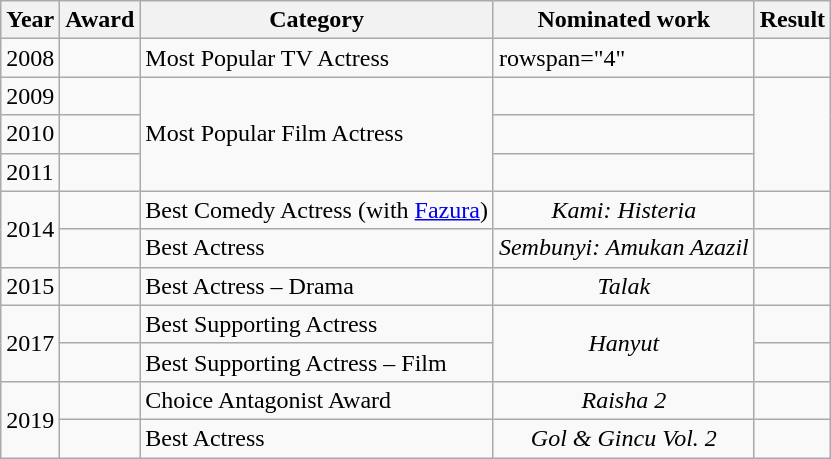<table class="wikitable">
<tr style="text-align:center;">
<th>Year</th>
<th>Award</th>
<th>Category</th>
<th>Nominated work</th>
<th>Result</th>
</tr>
<tr>
<td>2008</td>
<td></td>
<td>Most Popular TV Actress</td>
<td>rowspan="4" </td>
<td></td>
</tr>
<tr>
<td>2009</td>
<td></td>
<td rowspan="3">Most Popular Film Actress</td>
<td></td>
</tr>
<tr>
<td>2010</td>
<td></td>
<td></td>
</tr>
<tr>
<td>2011</td>
<td></td>
<td></td>
</tr>
<tr>
<td rowspan="2">2014</td>
<td></td>
<td>Best Comedy Actress (with <a href='#'>Fazura</a>)</td>
<td style="text-align:center;"><em>Kami: Histeria</em></td>
<td></td>
</tr>
<tr>
<td></td>
<td>Best Actress</td>
<td style="text-align:center;"><em>Sembunyi: Amukan Azazil</em></td>
<td></td>
</tr>
<tr>
<td style="text-align:center;">2015</td>
<td></td>
<td>Best Actress – Drama</td>
<td style="text-align:center;"><em>Talak</em></td>
<td></td>
</tr>
<tr>
<td rowspan="2" style="text-align:center;">2017</td>
<td></td>
<td>Best Supporting Actress</td>
<td rowspan="2" style="text-align:center;"><em>Hanyut</em></td>
<td></td>
</tr>
<tr>
<td></td>
<td>Best Supporting Actress – Film</td>
<td></td>
</tr>
<tr>
<td rowspan="2" style="text-align:center;">2019</td>
<td></td>
<td>Choice Antagonist Award</td>
<td style="text-align:center;"><em>Raisha 2</em></td>
<td></td>
</tr>
<tr>
<td></td>
<td>Best Actress</td>
<td style="text-align:center;"><em>Gol & Gincu Vol. 2</em></td>
<td></td>
</tr>
</table>
